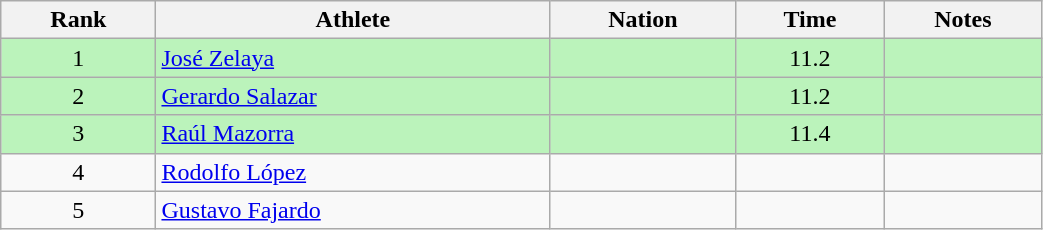<table class="wikitable sortable" style="text-align:center;width: 55%;">
<tr>
<th scope="col">Rank</th>
<th scope="col">Athlete</th>
<th scope="col">Nation</th>
<th scope="col">Time</th>
<th scope="col">Notes</th>
</tr>
<tr bgcolor="#bbf3bb">
<td>1</td>
<td align=left><a href='#'>José Zelaya</a></td>
<td align=left></td>
<td>11.2</td>
<td></td>
</tr>
<tr bgcolor="#bbf3bb">
<td>2</td>
<td align=left><a href='#'>Gerardo Salazar</a></td>
<td align=left></td>
<td>11.2</td>
<td></td>
</tr>
<tr bgcolor="#bbf3bb">
<td>3</td>
<td align=left><a href='#'>Raúl Mazorra</a></td>
<td align=left></td>
<td>11.4</td>
<td></td>
</tr>
<tr>
<td>4</td>
<td align=left><a href='#'>Rodolfo López</a></td>
<td align=left></td>
<td></td>
<td></td>
</tr>
<tr>
<td>5</td>
<td align=left><a href='#'>Gustavo Fajardo</a></td>
<td align=left></td>
<td></td>
<td></td>
</tr>
</table>
